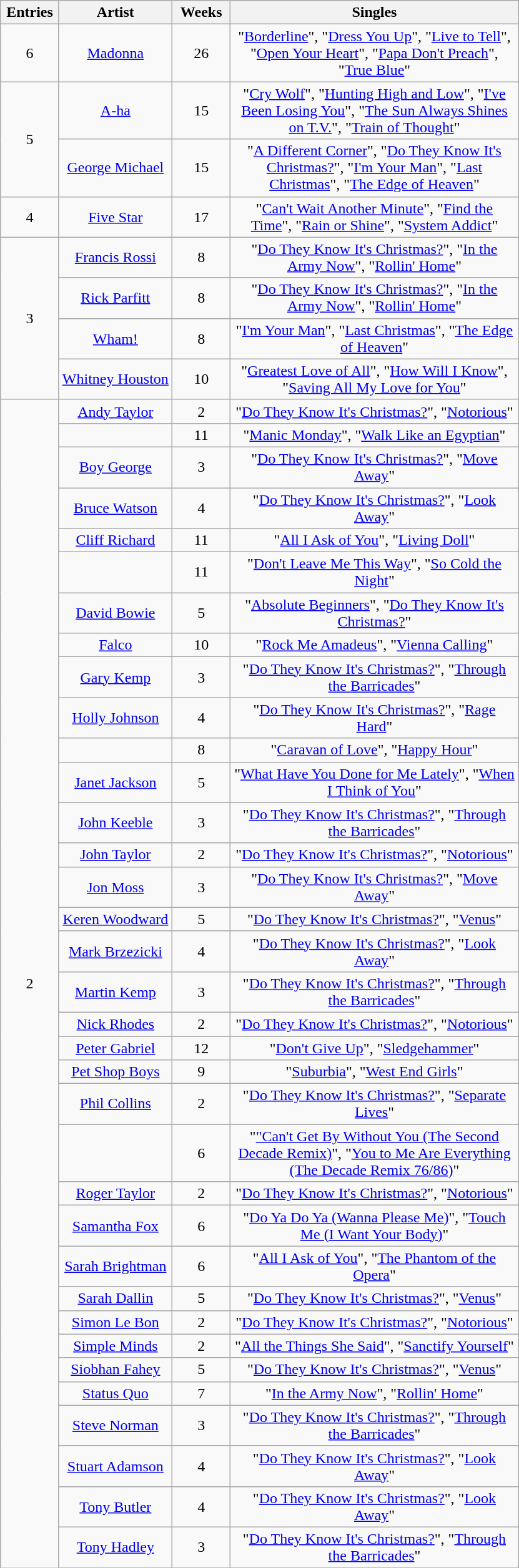<table class="wikitable sortable" style="text-align: center;">
<tr>
<th scope="col" style="width:55px;" data-sort-type="number">Entries</th>
<th scope="col" style="text-align:center;">Artist</th>
<th scope="col" style="width:55px;" data-sort-type="number">Weeks</th>
<th scope="col" style="width:300px;">Singles</th>
</tr>
<tr>
<td rowspan="1" style="text-align:center">6</td>
<td><a href='#'>Madonna</a> </td>
<td>26</td>
<td>"<a href='#'>Borderline</a>", "<a href='#'>Dress You Up</a>", "<a href='#'>Live to Tell</a>", "<a href='#'>Open Your Heart</a>", "<a href='#'>Papa Don't Preach</a>", "<a href='#'>True Blue</a>"</td>
</tr>
<tr>
<td rowspan="2" style="text-align:center">5</td>
<td><a href='#'>A-ha</a> </td>
<td>15</td>
<td>"<a href='#'>Cry Wolf</a>", "<a href='#'>Hunting High and Low</a>", "<a href='#'>I've Been Losing You</a>", "<a href='#'>The Sun Always Shines on T.V.</a>", "<a href='#'>Train of Thought</a>"</td>
</tr>
<tr>
<td><a href='#'>George Michael</a> </td>
<td>15</td>
<td>"<a href='#'>A Different Corner</a>", "<a href='#'>Do They Know It's Christmas?</a>", "<a href='#'>I'm Your Man</a>", "<a href='#'>Last Christmas</a>", "<a href='#'>The Edge of Heaven</a>"</td>
</tr>
<tr>
<td rowspan="1" style="text-align:center">4</td>
<td><a href='#'>Five Star</a></td>
<td>17</td>
<td>"<a href='#'>Can't Wait Another Minute</a>", "<a href='#'>Find the Time</a>", "<a href='#'>Rain or Shine</a>", "<a href='#'>System Addict</a>"</td>
</tr>
<tr>
<td rowspan="4" style="text-align:center">3</td>
<td><a href='#'>Francis Rossi</a> </td>
<td>8</td>
<td>"<a href='#'>Do They Know It's Christmas?</a>", "<a href='#'>In the Army Now</a>", "<a href='#'>Rollin' Home</a>"</td>
</tr>
<tr>
<td><a href='#'>Rick Parfitt</a> </td>
<td>8</td>
<td>"<a href='#'>Do They Know It's Christmas?</a>", "<a href='#'>In the Army Now</a>", "<a href='#'>Rollin' Home</a>"</td>
</tr>
<tr>
<td><a href='#'>Wham!</a> </td>
<td>8</td>
<td>"<a href='#'>I'm Your Man</a>", "<a href='#'>Last Christmas</a>", "<a href='#'>The Edge of Heaven</a>"</td>
</tr>
<tr>
<td><a href='#'>Whitney Houston</a> </td>
<td>10</td>
<td>"<a href='#'>Greatest Love of All</a>", "<a href='#'>How Will I Know</a>", "<a href='#'>Saving All My Love for You</a>"</td>
</tr>
<tr>
<td rowspan="37" style="text-align:center">2</td>
<td><a href='#'>Andy Taylor</a> </td>
<td>2</td>
<td>"<a href='#'>Do They Know It's Christmas?</a>", "<a href='#'>Notorious</a>"</td>
</tr>
<tr>
<td></td>
<td>11</td>
<td>"<a href='#'>Manic Monday</a>", "<a href='#'>Walk Like an Egyptian</a>"</td>
</tr>
<tr>
<td><a href='#'>Boy George</a> </td>
<td>3</td>
<td>"<a href='#'>Do They Know It's Christmas?</a>", "<a href='#'>Move Away</a>"</td>
</tr>
<tr>
<td><a href='#'>Bruce Watson</a> </td>
<td>4</td>
<td>"<a href='#'>Do They Know It's Christmas?</a>", "<a href='#'>Look Away</a>"</td>
</tr>
<tr>
<td><a href='#'>Cliff Richard</a></td>
<td>11</td>
<td>"<a href='#'>All I Ask of You</a>", "<a href='#'>Living Doll</a>"</td>
</tr>
<tr>
<td></td>
<td>11</td>
<td>"<a href='#'>Don't Leave Me This Way</a>", "<a href='#'>So Cold the Night</a>"</td>
</tr>
<tr>
<td><a href='#'>David Bowie</a> </td>
<td>5</td>
<td>"<a href='#'>Absolute Beginners</a>", "<a href='#'>Do They Know It's Christmas?</a>"</td>
</tr>
<tr>
<td><a href='#'>Falco</a></td>
<td>10</td>
<td>"<a href='#'>Rock Me Amadeus</a>", "<a href='#'>Vienna Calling</a>"</td>
</tr>
<tr>
<td><a href='#'>Gary Kemp</a> </td>
<td>3</td>
<td>"<a href='#'>Do They Know It's Christmas?</a>", "<a href='#'>Through the Barricades</a>"</td>
</tr>
<tr>
<td><a href='#'>Holly Johnson</a> </td>
<td>4</td>
<td>"<a href='#'>Do They Know It's Christmas?</a>", "<a href='#'>Rage Hard</a>"</td>
</tr>
<tr>
<td></td>
<td>8</td>
<td>"<a href='#'>Caravan of Love</a>", "<a href='#'>Happy Hour</a>"</td>
</tr>
<tr>
<td><a href='#'>Janet Jackson</a></td>
<td>5</td>
<td>"<a href='#'>What Have You Done for Me Lately</a>", "<a href='#'>When I Think of You</a>"</td>
</tr>
<tr>
<td><a href='#'>John Keeble</a> </td>
<td>3</td>
<td>"<a href='#'>Do They Know It's Christmas?</a>", "<a href='#'>Through the Barricades</a>"</td>
</tr>
<tr>
<td><a href='#'>John Taylor</a> </td>
<td>2</td>
<td>"<a href='#'>Do They Know It's Christmas?</a>", "<a href='#'>Notorious</a>"</td>
</tr>
<tr>
<td><a href='#'>Jon Moss</a> </td>
<td>3</td>
<td>"<a href='#'>Do They Know It's Christmas?</a>", "<a href='#'>Move Away</a>"</td>
</tr>
<tr>
<td><a href='#'>Keren Woodward</a> </td>
<td>5</td>
<td>"<a href='#'>Do They Know It's Christmas?</a>", "<a href='#'>Venus</a>"</td>
</tr>
<tr>
<td><a href='#'>Mark Brzezicki</a> </td>
<td>4</td>
<td>"<a href='#'>Do They Know It's Christmas?</a>", "<a href='#'>Look Away</a>"</td>
</tr>
<tr>
<td><a href='#'>Martin Kemp</a> </td>
<td>3</td>
<td>"<a href='#'>Do They Know It's Christmas?</a>", "<a href='#'>Through the Barricades</a>"</td>
</tr>
<tr>
<td><a href='#'>Nick Rhodes</a> </td>
<td>2</td>
<td>"<a href='#'>Do They Know It's Christmas?</a>", "<a href='#'>Notorious</a>"</td>
</tr>
<tr>
<td><a href='#'>Peter Gabriel</a></td>
<td>12</td>
<td>"<a href='#'>Don't Give Up</a>", "<a href='#'>Sledgehammer</a>"</td>
</tr>
<tr>
<td><a href='#'>Pet Shop Boys</a> </td>
<td>9</td>
<td>"<a href='#'>Suburbia</a>", "<a href='#'>West End Girls</a>"</td>
</tr>
<tr>
<td><a href='#'>Phil Collins</a> </td>
<td>2</td>
<td>"<a href='#'>Do They Know It's Christmas?</a>", "<a href='#'>Separate Lives</a>"</td>
</tr>
<tr>
<td></td>
<td>6</td>
<td>"<a href='#'>"Can't Get By Without You (The Second Decade Remix)</a>", "<a href='#'>You to Me Are Everything (The Decade Remix 76/86)</a>"</td>
</tr>
<tr>
<td><a href='#'>Roger Taylor</a> </td>
<td>2</td>
<td>"<a href='#'>Do They Know It's Christmas?</a>", "<a href='#'>Notorious</a>"</td>
</tr>
<tr>
<td><a href='#'>Samantha Fox</a></td>
<td>6</td>
<td>"<a href='#'>Do Ya Do Ya (Wanna Please Me)</a>", "<a href='#'>Touch Me (I Want Your Body)</a>"</td>
</tr>
<tr>
<td><a href='#'>Sarah Brightman</a></td>
<td>6</td>
<td>"<a href='#'>All I Ask of You</a>", "<a href='#'>The Phantom of the Opera</a>"</td>
</tr>
<tr>
<td><a href='#'>Sarah Dallin</a> </td>
<td>5</td>
<td>"<a href='#'>Do They Know It's Christmas?</a>", "<a href='#'>Venus</a>"</td>
</tr>
<tr>
<td><a href='#'>Simon Le Bon</a> </td>
<td>2</td>
<td>"<a href='#'>Do They Know It's Christmas?</a>", "<a href='#'>Notorious</a>"</td>
</tr>
<tr>
<td><a href='#'>Simple Minds</a></td>
<td>2</td>
<td>"<a href='#'>All the Things She Said</a>", "<a href='#'>Sanctify Yourself</a>"</td>
</tr>
<tr>
<td><a href='#'>Siobhan Fahey</a> </td>
<td>5</td>
<td>"<a href='#'>Do They Know It's Christmas?</a>", "<a href='#'>Venus</a>"</td>
</tr>
<tr>
<td><a href='#'>Status Quo</a></td>
<td>7</td>
<td>"<a href='#'>In the Army Now</a>", "<a href='#'>Rollin' Home</a>"</td>
</tr>
<tr>
<td><a href='#'>Steve Norman</a> </td>
<td>3</td>
<td>"<a href='#'>Do They Know It's Christmas?</a>", "<a href='#'>Through the Barricades</a>"</td>
</tr>
<tr>
<td><a href='#'>Stuart Adamson</a> </td>
<td>4</td>
<td>"<a href='#'>Do They Know It's Christmas?</a>", "<a href='#'>Look Away</a>"</td>
</tr>
<tr>
<td><a href='#'>Tony Butler</a> </td>
<td>4</td>
<td>"<a href='#'>Do They Know It's Christmas?</a>", "<a href='#'>Look Away</a>"</td>
</tr>
<tr>
<td><a href='#'>Tony Hadley</a> </td>
<td>3</td>
<td>"<a href='#'>Do They Know It's Christmas?</a>", "<a href='#'>Through the Barricades</a>"</td>
</tr>
<tr>
</tr>
</table>
